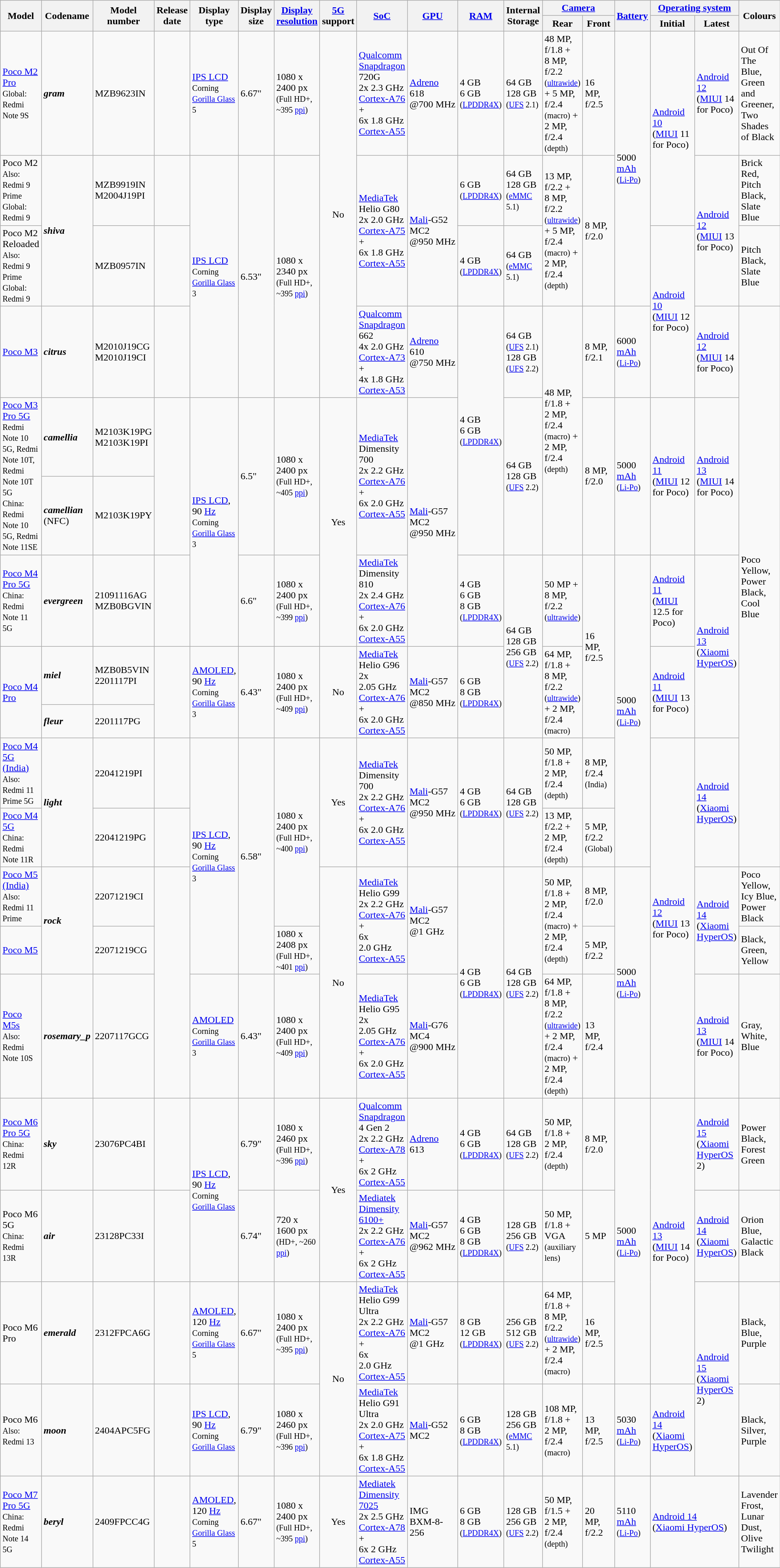<table class="wikitable sortable">
<tr>
<th rowspan="2">Model</th>
<th rowspan="2">Codename</th>
<th rowspan="2">Model number</th>
<th rowspan="2">Release date</th>
<th rowspan="2">Display type</th>
<th rowspan="2">Display size</th>
<th rowspan="2"><a href='#'>Display resolution</a></th>
<th rowspan="2"><a href='#'>5G</a> support</th>
<th rowspan="2"><a href='#'>SoC</a></th>
<th rowspan="2"><a href='#'>GPU</a></th>
<th rowspan="2"><a href='#'>RAM</a></th>
<th rowspan="2">Internal Storage</th>
<th colspan="2"><a href='#'>Camera</a></th>
<th rowspan="2"><a href='#'>Battery</a></th>
<th colspan="2"><a href='#'>Operating system</a></th>
<th rowspan="2">Colours</th>
</tr>
<tr>
<th>Rear</th>
<th>Front</th>
<th>Initial</th>
<th>Latest</th>
</tr>
<tr>
<td><a href='#'>Poco M2 Pro</a><br><small>Global: Redmi Note 9S</small></td>
<td><strong><em>gram</em></strong></td>
<td>MZB9623IN</td>
<td></td>
<td><a href='#'>IPS LCD</a><br><small>Corning <a href='#'>Gorilla Glass</a> 5</small></td>
<td>6.67"</td>
<td>1080 x 2400 px<br><small>(Full HD+, ~395 <a href='#'>ppi</a>)</small></td>
<td rowspan="4" style="text-align:center;">No</td>
<td><a href='#'>Qualcomm Snapdragon</a> 720G<br>2x 2.3 GHz <a href='#'>Cortex-A76</a> +<br>6x 1.8 GHz <a href='#'>Cortex-A55</a></td>
<td><a href='#'>Adreno</a> 618<br>@700 MHz</td>
<td>4 GB<br>6 GB<br><small>(<a href='#'>LPDDR4X</a>)</small></td>
<td>64 GB<br>128 GB<br><small>(<a href='#'>UFS</a> 2.1)</small></td>
<td>48 MP, f/1.8 +<br>8 MP, f/2.2 <small>(<a href='#'>ultrawide</a>)</small> +
5 MP, f/2.4 <small>(macro)</small> +
2 MP, f/2.4 <small>(depth)</small></td>
<td>16 MP, f/2.5</td>
<td rowspan="3">5000 <a href='#'>mAh</a><br><small>(<a href='#'>Li-Po</a>)</small></td>
<td rowspan="2"><a href='#'>Android 10</a><br>(<a href='#'>MIUI</a> 11 for Poco)</td>
<td><a href='#'>Android 12</a><br>(<a href='#'>MIUI</a> 14 for Poco)</td>
<td>Out Of The Blue, Green and Greener, Two Shades of Black</td>
</tr>
<tr>
<td>Poco M2<br><small>Also: Redmi 9 Prime</small><br><small>Global: Redmi 9</small></td>
<td rowspan="2"><strong><em>shiva</em></strong></td>
<td>MZB9919IN<br>M2004J19PI</td>
<td></td>
<td rowspan="3"><a href='#'>IPS LCD</a><br><small>Corning <a href='#'>Gorilla Glass</a> 3</small></td>
<td rowspan="3">6.53"</td>
<td rowspan="3">1080 x 2340 px<br><small>(Full HD+, ~395 <a href='#'>ppi</a>)</small></td>
<td rowspan="2"><a href='#'>MediaTek</a> Helio G80<br>2x 2.0 GHz <a href='#'>Cortex-A75</a> +<br>6x 1.8 GHz <a href='#'>Cortex-A55</a></td>
<td rowspan="2"><a href='#'>Mali</a>-G52 MC2<br>@950 MHz</td>
<td>6 GB<br><small>(<a href='#'>LPDDR4X</a>)</small></td>
<td>64 GB<br>128 GB<br><small>(<a href='#'>eMMC</a> 5.1)</small></td>
<td rowspan="2">13 MP, f/2.2 +<br>8 MP, f/2.2 <small>(<a href='#'>ultrawide</a>)</small> +
5 MP, f/2.4 <small>(macro)</small> +
2 MP, f/2.4 <small>(depth)</small></td>
<td rowspan="2">8 MP, f/2.0</td>
<td rowspan="2"><a href='#'>Android 12</a><br>(<a href='#'>MIUI</a> 13 for Poco)</td>
<td>Brick Red, Pitch Black, Slate Blue</td>
</tr>
<tr>
<td>Poco M2 Reloaded<br><small>Also: Redmi 9 Prime</small><br><small>Global: Redmi 9</small></td>
<td>MZB0957IN</td>
<td></td>
<td>4 GB<br><small>(<a href='#'>LPDDR4X</a>)</small></td>
<td>64 GB<br><small>(<a href='#'>eMMC</a> 5.1)</small></td>
<td rowspan="2"><a href='#'>Android 10</a><br>(<a href='#'>MIUI</a> 12 for Poco)</td>
<td>Pitch Black, Slate Blue</td>
</tr>
<tr>
<td><a href='#'>Poco M3</a></td>
<td><strong><em>citrus</em></strong></td>
<td>M2010J19CG<br>M2010J19CI</td>
<td></td>
<td><a href='#'>Qualcomm Snapdragon</a> 662<br>4x 2.0 GHz <a href='#'>Cortex-A73</a> +<br>4x 1.8 GHz <a href='#'>Cortex-A53</a></td>
<td><a href='#'>Adreno</a> 610<br>@750 MHz</td>
<td rowspan="3">4 GB<br>6 GB<br><small>(<a href='#'>LPDDR4X</a>)</small></td>
<td>64 GB<br><small>(<a href='#'>UFS</a> 2.1)</small><br>128 GB<br><small>(<a href='#'>UFS</a> 2.2)</small></td>
<td rowspan="3">48 MP, f/1.8 +<br>2 MP, f/2.4 <small>(macro)</small> +
2 MP, f/2.4 <small>(depth)</small></td>
<td>8 MP, f/2.1</td>
<td>6000 <a href='#'>mAh</a><br><small>(<a href='#'>Li-Po</a>)</small></td>
<td><a href='#'>Android 12</a><br>(<a href='#'>MIUI</a> 14 for Poco)</td>
<td rowspan="8">Poco Yellow, Power Black, Cool Blue</td>
</tr>
<tr>
<td rowspan="2"><a href='#'>Poco M3 Pro 5G</a><br><small>Redmi Note 10 5G, Redmi Note 10T, Redmi Note 10T 5G</small><br><small>China: Redmi Note 10 5G, Redmi Note 11SE</small></td>
<td><strong><em>camellia</em></strong></td>
<td>M2103K19PG<br>M2103K19PI</td>
<td rowspan="2"></td>
<td rowspan="3"><a href='#'>IPS LCD</a>, 90 <a href='#'>Hz</a><br><small>Corning <a href='#'>Gorilla Glass</a> 3</small></td>
<td rowspan="2">6.5"</td>
<td rowspan="2">1080 x 2400 px<br><small>(Full HD+, ~405 <a href='#'>ppi</a>)</small></td>
<td rowspan="3" style="text-align:center;">Yes</td>
<td rowspan="2"><a href='#'>MediaTek</a> Dimensity 700<br>2x 2.2 GHz <a href='#'>Cortex-A76</a> +<br>6x 2.0 GHz <a href='#'>Cortex-A55</a></td>
<td rowspan="3"><a href='#'>Mali</a>-G57 MC2<br>@950 MHz</td>
<td rowspan="2">64 GB<br>128 GB<br><small>(<a href='#'>UFS</a> 2.2)</small></td>
<td rowspan="2">8 MP, f/2.0</td>
<td rowspan="2">5000 <a href='#'>mAh</a><br><small>(<a href='#'>Li-Po</a>)</small></td>
<td rowspan="2"><a href='#'>Android 11</a><br>(<a href='#'>MIUI</a> 12 for Poco)</td>
<td rowspan="2"><a href='#'>Android 13</a><br>(<a href='#'>MIUI</a> 14 for Poco)</td>
</tr>
<tr>
<td><strong><em>camellian</em></strong> (NFC)</td>
<td>M2103K19PY</td>
</tr>
<tr>
<td><a href='#'>Poco M4 Pro 5G</a><br><small>China: Redmi Note 11 5G</small></td>
<td><strong><em>evergreen</em></strong></td>
<td>21091116AG<br>MZB0BGVIN</td>
<td></td>
<td>6.6"</td>
<td>1080 x 2400 px<br><small>(Full HD+, ~399 <a href='#'>ppi</a>)</small></td>
<td><a href='#'>MediaTek</a> Dimensity 810<br>2x 2.4 GHz <a href='#'>Cortex-A76</a> +<br>6x 2.0 GHz <a href='#'>Cortex-A55</a></td>
<td>4 GB<br>6 GB<br>8 GB<br><small>(<a href='#'>LPDDR4X</a>)</small></td>
<td rowspan="3">64 GB<br>128 GB<br>256 GB<br><small>(<a href='#'>UFS</a> 2.2)</small></td>
<td>50 MP +<br>8 MP, f/2.2 <small>(<a href='#'>ultrawide</a>)</small></td>
<td rowspan="3">16 MP, f/2.5</td>
<td rowspan="5">5000 <a href='#'>mAh</a><br><small>(<a href='#'>Li-Po</a>)</small></td>
<td><a href='#'>Android 11</a><br>(<a href='#'>MIUI</a> 12.5 for Poco)</td>
<td rowspan="3"><a href='#'>Android 13</a><br>(<a href='#'>Xiaomi HyperOS</a>)</td>
</tr>
<tr>
<td rowspan="2"><a href='#'>Poco M4 Pro</a></td>
<td><strong><em>miel</em></strong></td>
<td>MZB0B5VIN<br>2201117PI</td>
<td rowspan="2"></td>
<td rowspan="2"><a href='#'>AMOLED</a>, 90 <a href='#'>Hz</a><br><small>Corning <a href='#'>Gorilla Glass</a> 3</small></td>
<td rowspan="2">6.43"</td>
<td rowspan="2">1080 x 2400 px<br><small>(Full HD+, ~409 <a href='#'>ppi</a>)</small></td>
<td rowspan="2" style="text-align:center;">No</td>
<td rowspan="2"><a href='#'>MediaTek</a> Helio G96<br>2x 2.05 GHz <a href='#'>Cortex-A76</a> +<br>6x 2.0 GHz <a href='#'>Cortex-A55</a></td>
<td rowspan="2"><a href='#'>Mali</a>-G57 MC2<br>@850 MHz</td>
<td rowspan="2">6 GB<br>8 GB<br><small>(<a href='#'>LPDDR4X</a>)</small></td>
<td rowspan="2">64 MP, f/1.8 +<br>8 MP, f/2.2 <small>(<a href='#'>ultrawide</a>)</small> +
2 MP, f/2.4 <small>(macro)</small></td>
<td rowspan="2"><a href='#'>Android 11</a><br>(<a href='#'>MIUI</a> 13 for Poco)</td>
</tr>
<tr>
<td><strong><em>fleur</em></strong></td>
<td>2201117PG</td>
</tr>
<tr>
<td><a href='#'>Poco M4 5G (India)</a><br><small>Also: Redmi 11 Prime 5G</small></td>
<td rowspan="2"><strong><em>light</em></strong></td>
<td>22041219PI</td>
<td></td>
<td rowspan="4"><a href='#'>IPS LCD</a>, 90 <a href='#'>Hz</a><br><small>Corning <a href='#'>Gorilla Glass</a> 3</small></td>
<td rowspan="4">6.58"</td>
<td rowspan="3">1080 x 2400 px<br><small>(Full HD+, ~400 <a href='#'>ppi</a>)</small></td>
<td rowspan="2" style="text-align:center;">Yes</td>
<td rowspan="2"><a href='#'>MediaTek</a> Dimensity 700<br>2x 2.2 GHz <a href='#'>Cortex-A76</a> +<br>6x 2.0 GHz <a href='#'>Cortex-A55</a></td>
<td rowspan="2"><a href='#'>Mali</a>-G57 MC2<br>@950 MHz</td>
<td rowspan="2">4 GB<br>6 GB<br><small>(<a href='#'>LPDDR4X</a>)</small></td>
<td rowspan="2">64 GB<br>128 GB<br><small>(<a href='#'>UFS</a> 2.2)</small></td>
<td>50 MP, f/1.8 +<br>2 MP, f/2.4 <small>(depth)</small></td>
<td>8 MP, f/2.4 <small>(India)</small></td>
<td rowspan="5"><a href='#'>Android 12</a><br>(<a href='#'>MIUI</a> 13 for Poco)</td>
<td rowspan="2"><a href='#'>Android 14</a><br>(<a href='#'>Xiaomi HyperOS</a>)</td>
</tr>
<tr>
<td><a href='#'>Poco M4 5G</a><br><small>China: Redmi Note 11R</small></td>
<td>22041219PG</td>
<td></td>
<td>13 MP, f/2.2 +<br>2 MP, f/2.4 <small>(depth)</small></td>
<td>5 MP, f/2.2 <small>(Global)</small></td>
</tr>
<tr>
<td><a href='#'>Poco M5 (India)</a><br><small>Also: Redmi 11 Prime</small></td>
<td rowspan="2"><strong><em>rock</em></strong></td>
<td>22071219CI</td>
<td rowspan="3"></td>
<td rowspan="3" style="text-align:center;">No</td>
<td rowspan="2"><a href='#'>MediaTek</a> Helio G99<br>2x 2.2 GHz <a href='#'>Cortex-A76</a> +<br>6x<br>2.0 GHz <a href='#'>Cortex-A55</a></td>
<td rowspan="2"><a href='#'>Mali</a>-G57 MC2<br>@1 GHz</td>
<td rowspan="3">4 GB<br>6 GB<br><small>(<a href='#'>LPDDR4X</a>)</small></td>
<td rowspan="3">64 GB<br>128 GB<br><small>(<a href='#'>UFS</a> 2.2)</small></td>
<td rowspan="2">50 MP, f/1.8 +<br>2 MP, f/2.4 <small>(macro)</small> +
2 MP, f/2.4 <small>(depth)</small></td>
<td>8 MP, f/2.0</td>
<td rowspan="3">5000 <a href='#'>mAh</a><br><small>(<a href='#'>Li-Po</a>)</small></td>
<td rowspan="2"><a href='#'>Android 14</a><br>(<a href='#'>Xiaomi HyperOS</a>)</td>
<td>Poco Yellow, Icy Blue, Power Black</td>
</tr>
<tr>
<td><a href='#'>Poco M5</a></td>
<td>22071219CG</td>
<td>1080 x 2408 px<br><small>(Full HD+, ~401 <a href='#'>ppi</a>)</small></td>
<td>5 MP, f/2.2</td>
<td>Black, Green, Yellow</td>
</tr>
<tr>
<td><a href='#'>Poco M5s</a><br><small>Also: Redmi Note 10S</small></td>
<td><strong><em>rosemary_p</em></strong></td>
<td>2207117GCG</td>
<td><a href='#'>AMOLED</a><br><small>Corning <a href='#'>Gorilla Glass</a> 3</small></td>
<td>6.43"</td>
<td>1080 x 2400 px<br><small>(Full HD+, ~409 <a href='#'>ppi</a>)</small></td>
<td><a href='#'>MediaTek</a> Helio G95<br>2x 2.05 GHz <a href='#'>Cortex-A76</a> +<br>6x 2.0 GHz <a href='#'>Cortex-A55</a></td>
<td><a href='#'>Mali</a>-G76 MC4<br>@900 MHz</td>
<td>64 MP, f/1.8 +<br>8 MP, f/2.2 <small>(<a href='#'>ultrawide</a>)</small> +
2 MP, f/2.4 <small>(macro)</small> +
2 MP, f/2.4 <small>(depth)</small></td>
<td>13 MP, f/2.4</td>
<td><a href='#'>Android 13</a><br>(<a href='#'>MIUI</a> 14 for Poco)</td>
<td>Gray, White, Blue</td>
</tr>
<tr>
<td><a href='#'>Poco M6 Pro 5G</a><br><small>China: Redmi 12R</small></td>
<td><strong><em>sky</em></strong></td>
<td>23076PC4BI</td>
<td></td>
<td rowspan="2"><a href='#'>IPS LCD</a>, 90 <a href='#'>Hz</a><br><small>Corning <a href='#'>Gorilla Glass</a></small></td>
<td>6.79"</td>
<td>1080 x 2460 px<br><small>(Full HD+, ~396 <a href='#'>ppi</a>)</small></td>
<td rowspan="2" style="text-align:center;">Yes</td>
<td><a href='#'>Qualcomm Snapdragon</a> 4 Gen 2<br>2x 2.2 GHz <a href='#'>Cortex-A78</a> +<br>6x 2 GHz <a href='#'>Cortex-A55</a></td>
<td><a href='#'>Adreno</a> 613</td>
<td>4 GB<br>6 GB<br><small>(<a href='#'>LPDDR4X</a>)</small></td>
<td>64 GB<br>128 GB<br><small>(<a href='#'>UFS</a> 2.2)</small></td>
<td>50 MP, f/1.8 +<br>2 MP, f/2.4 <small>(depth)</small></td>
<td>8 MP, f/2.0</td>
<td rowspan="3">5000 <a href='#'>mAh</a><br><small>(<a href='#'>Li-Po</a>)</small></td>
<td rowspan="3"><a href='#'>Android 13</a><br>(<a href='#'>MIUI</a> 14 for Poco)</td>
<td><a href='#'>Android 15</a><br>(<a href='#'>Xiaomi HyperOS</a> 2)</td>
<td>Power Black, Forest Green</td>
</tr>
<tr>
<td>Poco M6 5G<br><small>China: Redmi 13R</small></td>
<td><strong><em>air</em></strong></td>
<td>23128PC33I</td>
<td></td>
<td>6.74"</td>
<td>720 x 1600 px<br><small>(HD+, ~260 <a href='#'>ppi</a>)</small></td>
<td><a href='#'>Mediatek Dimensity 6100+</a><br>2x 2.2 GHz <a href='#'>Cortex-A76</a> +<br>6x 2 GHz <a href='#'>Cortex-A55</a></td>
<td><a href='#'>Mali</a>-G57 MC2<br>@962 MHz</td>
<td>4 GB<br>6 GB<br>8 GB<br><small>(<a href='#'>LPDDR4X</a>)</small></td>
<td>128 GB<br>256 GB<br><small>(<a href='#'>UFS</a> 2.2)</small></td>
<td>50 MP, f/1.8 +<br>VGA <small>(auxiliary lens)</small></td>
<td>5 MP</td>
<td><a href='#'>Android 14</a><br>(<a href='#'>Xiaomi HyperOS</a>)</td>
<td>Orion Blue, Galactic Black</td>
</tr>
<tr>
<td>Poco M6 Pro</td>
<td><strong><em>emerald</em></strong></td>
<td>2312FPCA6G</td>
<td></td>
<td><a href='#'>AMOLED</a>, 120 <a href='#'>Hz</a><br><small>Corning <a href='#'>Gorilla Glass</a> 5</small></td>
<td>6.67"</td>
<td>1080 x 2400 px<br><small>(Full HD+, ~395 <a href='#'>ppi</a>)</small></td>
<td rowspan="2" style="text-align:center;">No</td>
<td><a href='#'>MediaTek</a> Helio G99 Ultra<br>2x 2.2 GHz <a href='#'>Cortex-A76</a> +<br>6x<br>2.0 GHz <a href='#'>Cortex-A55</a></td>
<td><a href='#'>Mali</a>-G57 MC2<br>@1 GHz</td>
<td>8 GB<br>12 GB<br><small>(<a href='#'>LPDDR4X</a>)</small></td>
<td>256 GB<br>512 GB<br><small>(<a href='#'>UFS</a> 2.2)</small></td>
<td>64 MP, f/1.8 +<br>8 MP, f/2.2 <small>(<a href='#'>ultrawide</a>)</small> +
2 MP, f/2.4 <small>(macro)</small></td>
<td>16 MP, f/2.5</td>
<td rowspan="2"><a href='#'>Android 15</a><br>(<a href='#'>Xiaomi HyperOS</a> 2)</td>
<td>Black, Blue, Purple</td>
</tr>
<tr>
<td>Poco M6<br><small>Also: Redmi 13</small></td>
<td><strong><em>moon</em></strong></td>
<td>2404APC5FG</td>
<td></td>
<td><a href='#'>IPS LCD</a>, 90 <a href='#'>Hz</a><br><small>Corning <a href='#'>Gorilla Glass</a></small></td>
<td>6.79"</td>
<td>1080 x 2460 px<br><small>(Full HD+, ~396 <a href='#'>ppi</a>)</small></td>
<td><a href='#'>MediaTek</a> Helio G91 Ultra<br>2x 2.0 GHz <a href='#'>Cortex-A75</a> +<br>6x 1.8 GHz <a href='#'>Cortex-A55</a></td>
<td><a href='#'>Mali</a>-G52 MC2</td>
<td>6 GB<br>8 GB<br><small>(<a href='#'>LPDDR4X</a>)</small></td>
<td>128 GB<br>256 GB<br><small>(<a href='#'>eMMC</a> 5.1)</small></td>
<td>108 MP, f/1.8 +<br>2 MP, f/2.4 <small>(macro)</small></td>
<td>13 MP, f/2.5</td>
<td>5030 <a href='#'>mAh</a><br><small>(<a href='#'>Li-Po</a>)</small></td>
<td><a href='#'>Android 14</a><br>(<a href='#'>Xiaomi HyperOS</a>)</td>
<td>Black, Silver, Purple</td>
</tr>
<tr>
<td><a href='#'>Poco M7 Pro 5G</a><br><small>China: Redmi Note 14 5G</small></td>
<td><strong><em>beryl</em></strong></td>
<td>2409FPCC4G</td>
<td></td>
<td><a href='#'>AMOLED</a>, 120 <a href='#'>Hz</a><br><small>Corning <a href='#'>Gorilla Glass</a> 5</small></td>
<td>6.67"</td>
<td>1080 x 2400 px<br><small>(Full HD+, ~395 <a href='#'>ppi</a>)</small></td>
<td style="text-align:center;">Yes</td>
<td><a href='#'>Mediatek Dimensity 7025</a><br>2x 2.5 GHz <a href='#'>Cortex-A78</a> +<br>6x 2 GHz <a href='#'>Cortex-A55</a></td>
<td>IMG BXM-8-256</td>
<td>6 GB<br>8 GB<br><small>(<a href='#'>LPDDR4X</a>)</small></td>
<td>128 GB<br>256 GB<br><small>(<a href='#'>UFS</a> 2.2)</small></td>
<td>50 MP, f/1.5 +<br>2 MP, f/2.4 <small>(depth)</small></td>
<td>20 MP, f/2.2</td>
<td>5110 <a href='#'>mAh</a><br><small>(<a href='#'>Li-Po</a>)</small></td>
<td colspan="2"><a href='#'>Android 14</a><br>(<a href='#'>Xiaomi HyperOS</a>)</td>
<td>Lavender Frost, Lunar Dust, Olive Twilight</td>
</tr>
</table>
